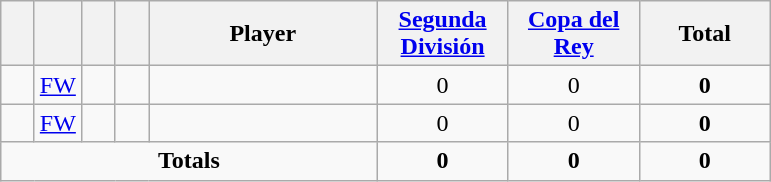<table class="wikitable" style="text-align:center">
<tr>
<th width=15></th>
<th width=15></th>
<th width=15></th>
<th width=15></th>
<th width=145>Player</th>
<th width=80><strong><a href='#'>Segunda División</a></strong></th>
<th width=80><strong><a href='#'>Copa del Rey</a></strong></th>
<th width=80>Total</th>
</tr>
<tr>
<td></td>
<td><a href='#'>FW</a></td>
<td></td>
<td></td>
<td></td>
<td>0</td>
<td>0</td>
<td><strong>0</strong></td>
</tr>
<tr>
<td></td>
<td><a href='#'>FW</a></td>
<td></td>
<td></td>
<td></td>
<td>0</td>
<td>0</td>
<td><strong>0</strong></td>
</tr>
<tr>
<td colspan=5><strong>Totals</strong></td>
<td><strong>0</strong></td>
<td><strong>0</strong></td>
<td><strong>0</strong></td>
</tr>
</table>
